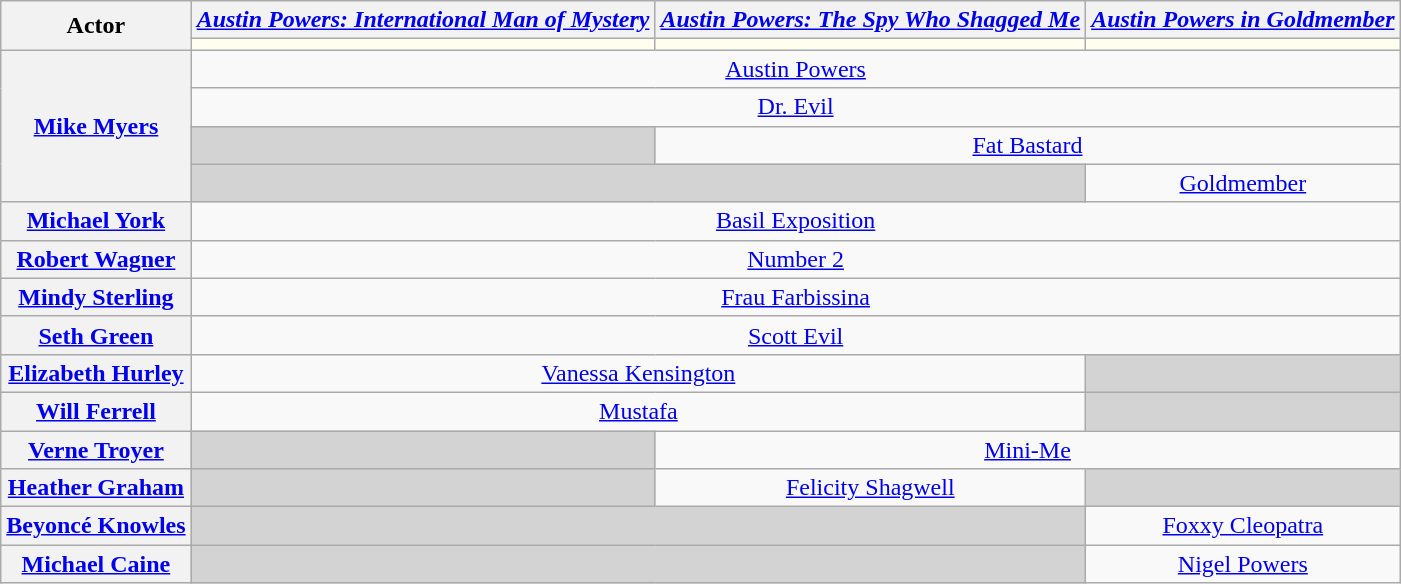<table class="wikitable plainrowheaders" style="text-align: center">
<tr>
<th rowspan="2">Actor</th>
<th><em><a href='#'>Austin Powers: International Man of Mystery</a></em></th>
<th><em><a href='#'>Austin Powers: The Spy Who Shagged Me</a></em></th>
<th><em><a href='#'>Austin Powers in Goldmember</a></em></th>
</tr>
<tr>
<th style="background:ivory;"></th>
<th style="background:ivory;"></th>
<th style="background:ivory;"></th>
</tr>
<tr>
<th rowspan="4"><a href='#'>Mike Myers</a></th>
<td colspan="3"><a href='#'>Austin Powers</a></td>
</tr>
<tr>
<td colspan="3"><a href='#'>Dr. Evil</a></td>
</tr>
<tr>
<td bgcolor="lightgrey"></td>
<td colspan="2"><a href='#'>Fat Bastard</a></td>
</tr>
<tr>
<td colspan="2" bgcolor="lightgrey"></td>
<td><a href='#'>Goldmember</a></td>
</tr>
<tr>
<th><a href='#'>Michael York</a></th>
<td colspan="3"><a href='#'>Basil Exposition</a></td>
</tr>
<tr>
<th><a href='#'>Robert Wagner</a></th>
<td colspan="3"><a href='#'>Number 2</a></td>
</tr>
<tr>
<th><a href='#'>Mindy Sterling</a></th>
<td colspan="3"><a href='#'>Frau Farbissina</a></td>
</tr>
<tr>
<th><a href='#'>Seth Green</a></th>
<td colspan="3"><a href='#'>Scott Evil</a></td>
</tr>
<tr>
<th><a href='#'>Elizabeth Hurley</a></th>
<td colspan="2"><a href='#'>Vanessa Kensington</a></td>
<td bgcolor="lightgrey"></td>
</tr>
<tr>
<th><a href='#'>Will Ferrell</a></th>
<td colspan="2"><a href='#'>Mustafa</a></td>
<td bgcolor="lightgrey"></td>
</tr>
<tr>
<th><a href='#'>Verne Troyer</a></th>
<td bgcolor="lightgrey"></td>
<td colspan="2"><a href='#'>Mini-Me</a></td>
</tr>
<tr>
<th><a href='#'>Heather Graham</a></th>
<td bgcolor="lightgrey"></td>
<td><a href='#'>Felicity Shagwell</a></td>
<td bgcolor="lightgrey"></td>
</tr>
<tr>
<th><a href='#'>Beyoncé Knowles</a></th>
<td colspan="2" bgcolor="lightgrey"></td>
<td><a href='#'>Foxxy Cleopatra</a></td>
</tr>
<tr>
<th><a href='#'>Michael Caine</a></th>
<td colspan="2" bgcolor="lightgrey"></td>
<td><a href='#'>Nigel Powers</a></td>
</tr>
</table>
